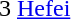<table cellspacing="0" cellpadding="0">
<tr>
<td><div>3 </div></td>
<td><a href='#'>Hefei</a></td>
</tr>
</table>
